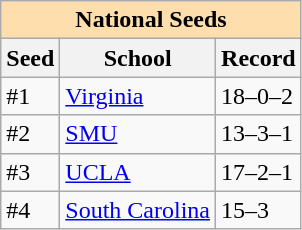<table class="wikitable">
<tr>
<th colspan="5" style="background:#ffdead;">National Seeds</th>
</tr>
<tr>
<th>Seed</th>
<th>School</th>
<th>Record</th>
</tr>
<tr>
<td>#1</td>
<td><a href='#'>Virginia</a></td>
<td>18–0–2</td>
</tr>
<tr>
<td>#2</td>
<td><a href='#'>SMU</a></td>
<td>13–3–1</td>
</tr>
<tr>
<td>#3</td>
<td><a href='#'>UCLA</a></td>
<td>17–2–1</td>
</tr>
<tr>
<td>#4</td>
<td><a href='#'>South Carolina</a></td>
<td>15–3</td>
</tr>
</table>
